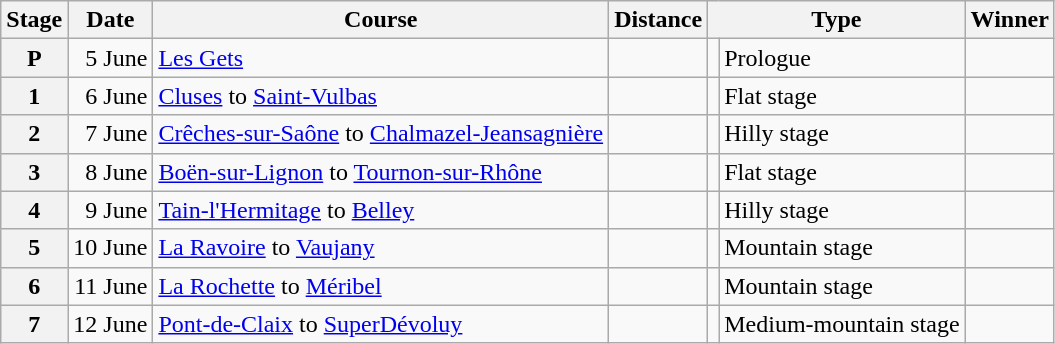<table class="wikitable">
<tr>
<th scope="col">Stage</th>
<th scope="col">Date</th>
<th scope="col">Course</th>
<th scope="col">Distance</th>
<th scope="col" colspan="2">Type</th>
<th scope="col">Winner</th>
</tr>
<tr>
<th scope="col">P</th>
<td style="text-align:right;">5 June</td>
<td><a href='#'>Les Gets</a></td>
<td></td>
<td></td>
<td>Prologue</td>
<td></td>
</tr>
<tr>
<th scope="row">1</th>
<td style="text-align:right;">6 June</td>
<td><a href='#'>Cluses</a> to <a href='#'>Saint-Vulbas</a></td>
<td></td>
<td></td>
<td>Flat stage</td>
<td></td>
</tr>
<tr>
<th scope="row">2</th>
<td style="text-align:right;">7 June</td>
<td><a href='#'>Crêches-sur-Saône</a> to <a href='#'>Chalmazel-Jeansagnière</a></td>
<td></td>
<td></td>
<td>Hilly stage</td>
<td></td>
</tr>
<tr>
<th scope="row">3</th>
<td style="text-align:right;">8 June</td>
<td><a href='#'>Boën-sur-Lignon</a> to <a href='#'>Tournon-sur-Rhône</a></td>
<td></td>
<td></td>
<td>Flat stage</td>
<td></td>
</tr>
<tr>
<th scope="row">4</th>
<td style="text-align:right;">9 June</td>
<td><a href='#'>Tain-l'Hermitage</a> to <a href='#'>Belley</a></td>
<td></td>
<td></td>
<td>Hilly stage</td>
<td></td>
</tr>
<tr>
<th scope="row">5</th>
<td style="text-align:right;">10 June</td>
<td><a href='#'>La Ravoire</a> to <a href='#'>Vaujany</a></td>
<td></td>
<td></td>
<td>Mountain stage</td>
<td></td>
</tr>
<tr>
<th scope="row">6</th>
<td style="text-align:right;">11 June</td>
<td><a href='#'>La Rochette</a> to <a href='#'>Méribel</a></td>
<td></td>
<td></td>
<td>Mountain stage</td>
<td></td>
</tr>
<tr>
<th scope="row">7</th>
<td style="text-align:right;">12 June</td>
<td><a href='#'>Pont-de-Claix</a> to <a href='#'>SuperDévoluy</a></td>
<td></td>
<td></td>
<td>Medium-mountain stage</td>
<td></td>
</tr>
</table>
